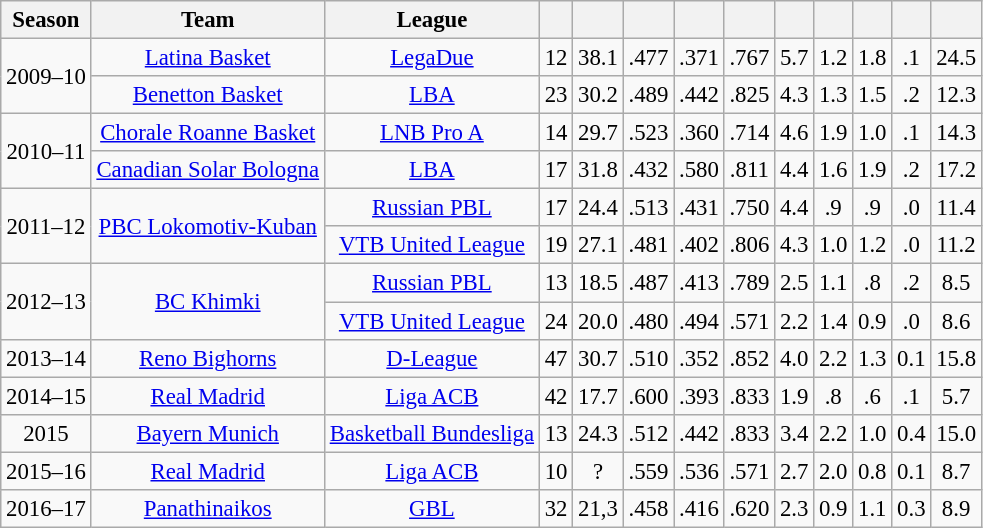<table class="wikitable sortable" style="font-size:95%; text-align:center;">
<tr>
<th>Season</th>
<th>Team</th>
<th>League</th>
<th></th>
<th></th>
<th></th>
<th></th>
<th></th>
<th></th>
<th></th>
<th></th>
<th></th>
<th></th>
</tr>
<tr>
<td rowspan="2">2009–10</td>
<td><a href='#'>Latina Basket</a></td>
<td><a href='#'>LegaDue</a></td>
<td>12</td>
<td>38.1</td>
<td>.477</td>
<td>.371</td>
<td>.767</td>
<td>5.7</td>
<td>1.2</td>
<td>1.8</td>
<td>.1</td>
<td>24.5</td>
</tr>
<tr>
<td><a href='#'>Benetton Basket</a></td>
<td><a href='#'>LBA</a></td>
<td>23</td>
<td>30.2</td>
<td>.489</td>
<td>.442</td>
<td>.825</td>
<td>4.3</td>
<td>1.3</td>
<td>1.5</td>
<td>.2</td>
<td>12.3</td>
</tr>
<tr>
<td rowspan="2">2010–11</td>
<td><a href='#'>Chorale Roanne Basket</a></td>
<td><a href='#'>LNB Pro A</a></td>
<td>14</td>
<td>29.7</td>
<td>.523</td>
<td>.360</td>
<td>.714</td>
<td>4.6</td>
<td>1.9</td>
<td>1.0</td>
<td>.1</td>
<td>14.3</td>
</tr>
<tr>
<td><a href='#'>Canadian Solar Bologna</a></td>
<td><a href='#'>LBA</a></td>
<td>17</td>
<td>31.8</td>
<td>.432</td>
<td>.580</td>
<td>.811</td>
<td>4.4</td>
<td>1.6</td>
<td>1.9</td>
<td>.2</td>
<td>17.2</td>
</tr>
<tr>
<td rowspan="2">2011–12</td>
<td rowspan="2"><a href='#'>PBC Lokomotiv-Kuban</a></td>
<td><a href='#'>Russian PBL</a></td>
<td>17</td>
<td>24.4</td>
<td>.513</td>
<td>.431</td>
<td>.750</td>
<td>4.4</td>
<td>.9</td>
<td>.9</td>
<td>.0</td>
<td>11.4</td>
</tr>
<tr>
<td><a href='#'>VTB United League</a></td>
<td>19</td>
<td>27.1</td>
<td>.481</td>
<td>.402</td>
<td>.806</td>
<td>4.3</td>
<td>1.0</td>
<td>1.2</td>
<td>.0</td>
<td>11.2</td>
</tr>
<tr>
<td rowspan="2">2012–13</td>
<td rowspan="2"><a href='#'>BC Khimki</a></td>
<td><a href='#'>Russian PBL</a></td>
<td>13</td>
<td>18.5</td>
<td>.487</td>
<td>.413</td>
<td>.789</td>
<td>2.5</td>
<td>1.1</td>
<td>.8</td>
<td>.2</td>
<td>8.5</td>
</tr>
<tr>
<td><a href='#'>VTB United League</a></td>
<td>24</td>
<td>20.0</td>
<td>.480</td>
<td>.494</td>
<td>.571</td>
<td>2.2</td>
<td>1.4</td>
<td>0.9</td>
<td>.0</td>
<td>8.6</td>
</tr>
<tr>
<td>2013–14</td>
<td><a href='#'>Reno Bighorns</a></td>
<td><a href='#'>D-League</a></td>
<td>47</td>
<td>30.7</td>
<td>.510</td>
<td>.352</td>
<td>.852</td>
<td>4.0</td>
<td>2.2</td>
<td>1.3</td>
<td>0.1</td>
<td>15.8</td>
</tr>
<tr>
<td>2014–15</td>
<td><a href='#'>Real Madrid</a></td>
<td><a href='#'>Liga ACB</a></td>
<td>42</td>
<td>17.7</td>
<td>.600</td>
<td>.393</td>
<td>.833</td>
<td>1.9</td>
<td>.8</td>
<td>.6</td>
<td>.1</td>
<td>5.7</td>
</tr>
<tr>
<td>2015</td>
<td><a href='#'>Bayern Munich</a></td>
<td><a href='#'>Basketball Bundesliga</a></td>
<td>13</td>
<td>24.3</td>
<td>.512</td>
<td>.442</td>
<td>.833</td>
<td>3.4</td>
<td>2.2</td>
<td>1.0</td>
<td>0.4</td>
<td>15.0</td>
</tr>
<tr>
<td>2015–16</td>
<td><a href='#'>Real Madrid</a></td>
<td><a href='#'>Liga ACB</a></td>
<td>10</td>
<td>?</td>
<td>.559</td>
<td>.536</td>
<td>.571</td>
<td>2.7</td>
<td>2.0</td>
<td>0.8</td>
<td>0.1</td>
<td>8.7</td>
</tr>
<tr>
<td>2016–17</td>
<td><a href='#'>Panathinaikos</a></td>
<td><a href='#'>GBL</a></td>
<td>32</td>
<td>21,3</td>
<td>.458</td>
<td>.416</td>
<td>.620</td>
<td>2.3</td>
<td>0.9</td>
<td>1.1</td>
<td>0.3</td>
<td>8.9</td>
</tr>
</table>
